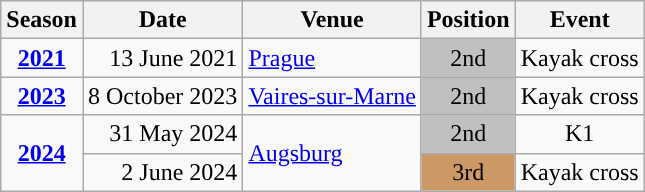<table class="wikitable" style="text-align:center">
<tr>
<th>Season</th>
<th>Date</th>
<th>Venue</th>
<th>Position</th>
<th>Event</th>
</tr>
<tr>
<td><strong><a href='#'>2021</a></strong></td>
<td align=right>13 June 2021</td>
<td align=left><a href='#'>Prague</a></td>
<td bgcolor=silver>2nd</td>
<td>Kayak cross</td>
</tr>
<tr>
<td><strong><a href='#'>2023</a></strong></td>
<td align=right>8 October 2023</td>
<td align=left><a href='#'>Vaires-sur-Marne</a></td>
<td bgcolor=silver>2nd</td>
<td>Kayak cross</td>
</tr>
<tr>
<td rowspan=2><strong><a href='#'>2024</a></strong></td>
<td align=right>31 May 2024</td>
<td align=left rowspan=2><a href='#'>Augsburg</a></td>
<td bgcolor=silver>2nd</td>
<td>K1</td>
</tr>
<tr>
<td align=right>2 June 2024</td>
<td bgcolor=cc9966>3rd</td>
<td>Kayak cross</td>
</tr>
</table>
